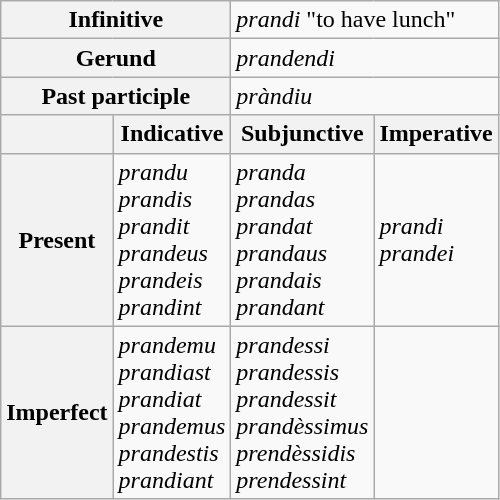<table class="wikitable">
<tr>
<th colspan=2>Infinitive</th>
<td colspan=2><em>prandi</em> "to have lunch"</td>
</tr>
<tr>
<th colspan=2>Gerund</th>
<td colspan=2><em>prandendi</em></td>
</tr>
<tr>
<th colspan=2>Past participle</th>
<td colspan=2><em>pràndiu</em></td>
</tr>
<tr>
<th></th>
<th>Indicative</th>
<th>Subjunctive</th>
<th>Imperative</th>
</tr>
<tr>
<th>Present</th>
<td><em>prandu</em><br><em>prandis</em><br><em>prandit</em><br><em>prandeus</em><br><em>prandeis</em><br><em>prandint</em></td>
<td><em>pranda</em><br><em>prandas</em><br><em>prandat</em><br><em>prandaus</em><br><em>prandais</em><br><em>prandant</em></td>
<td><em>prandi</em><br><em>prandei</em></td>
</tr>
<tr>
<th>Imperfect</th>
<td><em>prandemu</em><br><em>prandiast</em><br><em>prandiat</em><br><em>prandemus</em><br><em>prandestis</em><br><em>prandiant</em></td>
<td><em>prandessi</em><br><em>prandessis</em><br><em>prandessit</em><br><em>prandèssimus</em><br><em>prendèssidis</em><br><em>prendessint</em></td>
<td></td>
</tr>
</table>
